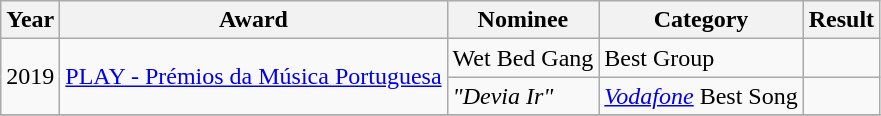<table class="wikitable">
<tr>
<th>Year</th>
<th>Award</th>
<th>Nominee</th>
<th>Category</th>
<th>Result</th>
</tr>
<tr>
<td rowspan="2">2019</td>
<td rowspan="2"><a href='#'>PLAY - Prémios da Música Portuguesa</a></td>
<td>Wet Bed Gang</td>
<td>Best Group</td>
<td></td>
</tr>
<tr>
<td><em>"Devia Ir"</em></td>
<td><em><a href='#'>Vodafone</a></em> Best Song</td>
<td></td>
</tr>
<tr>
</tr>
</table>
